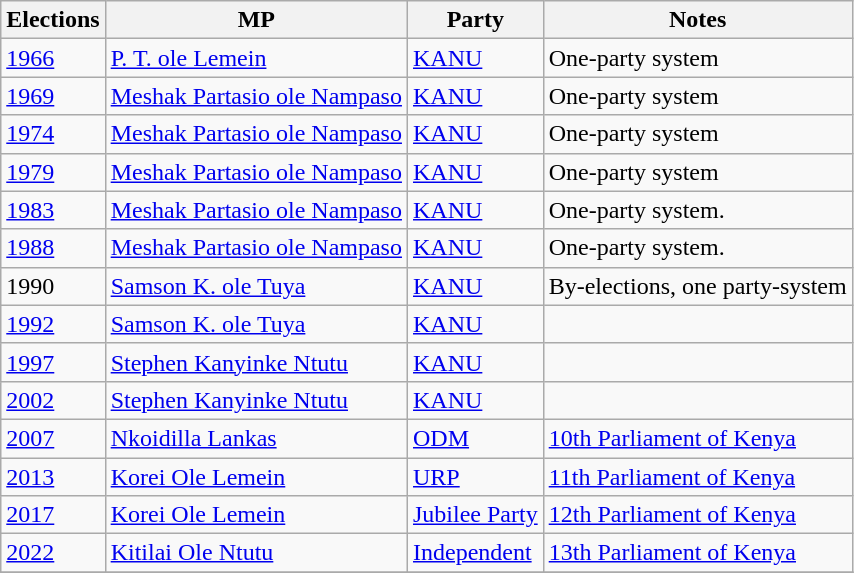<table class="wikitable">
<tr>
<th>Elections</th>
<th>MP </th>
<th>Party</th>
<th>Notes</th>
</tr>
<tr>
<td><a href='#'>1966</a></td>
<td><a href='#'>P. T. ole Lemein</a></td>
<td><a href='#'>KANU</a></td>
<td>One-party system</td>
</tr>
<tr>
<td><a href='#'>1969</a></td>
<td><a href='#'>Meshak Partasio ole Nampaso</a></td>
<td><a href='#'>KANU</a></td>
<td>One-party system</td>
</tr>
<tr>
<td><a href='#'>1974</a></td>
<td><a href='#'>Meshak Partasio ole Nampaso</a></td>
<td><a href='#'>KANU</a></td>
<td>One-party system</td>
</tr>
<tr>
<td><a href='#'>1979</a></td>
<td><a href='#'>Meshak Partasio ole Nampaso</a></td>
<td><a href='#'>KANU</a></td>
<td>One-party system</td>
</tr>
<tr>
<td><a href='#'>1983</a></td>
<td><a href='#'>Meshak Partasio ole Nampaso</a></td>
<td><a href='#'>KANU</a></td>
<td>One-party system.</td>
</tr>
<tr>
<td><a href='#'>1988</a></td>
<td><a href='#'>Meshak Partasio ole Nampaso</a></td>
<td><a href='#'>KANU</a></td>
<td>One-party system.</td>
</tr>
<tr>
<td>1990</td>
<td><a href='#'>Samson K. ole Tuya</a></td>
<td><a href='#'>KANU</a></td>
<td>By-elections, one party-system</td>
</tr>
<tr>
<td><a href='#'>1992</a></td>
<td><a href='#'>Samson K. ole Tuya</a></td>
<td><a href='#'>KANU</a></td>
<td></td>
</tr>
<tr>
<td><a href='#'>1997</a></td>
<td><a href='#'>Stephen Kanyinke Ntutu</a></td>
<td><a href='#'>KANU</a></td>
<td></td>
</tr>
<tr>
<td><a href='#'>2002</a></td>
<td><a href='#'>Stephen Kanyinke Ntutu</a></td>
<td><a href='#'>KANU</a></td>
<td></td>
</tr>
<tr>
<td><a href='#'>2007</a></td>
<td><a href='#'>Nkoidilla Lankas</a></td>
<td><a href='#'>ODM</a></td>
<td><a href='#'>10th Parliament of Kenya</a></td>
</tr>
<tr>
<td><a href='#'>2013</a></td>
<td><a href='#'>Korei Ole Lemein</a></td>
<td><a href='#'>URP</a></td>
<td><a href='#'>11th Parliament of Kenya</a></td>
</tr>
<tr>
<td><a href='#'>2017</a></td>
<td><a href='#'>Korei Ole Lemein</a></td>
<td><a href='#'>Jubilee Party</a></td>
<td><a href='#'>12th Parliament of Kenya</a></td>
</tr>
<tr>
<td><a href='#'>2022</a></td>
<td><a href='#'>Kitilai Ole Ntutu</a></td>
<td><a href='#'>Independent</a></td>
<td><a href='#'>13th Parliament of Kenya</a></td>
</tr>
<tr>
</tr>
</table>
